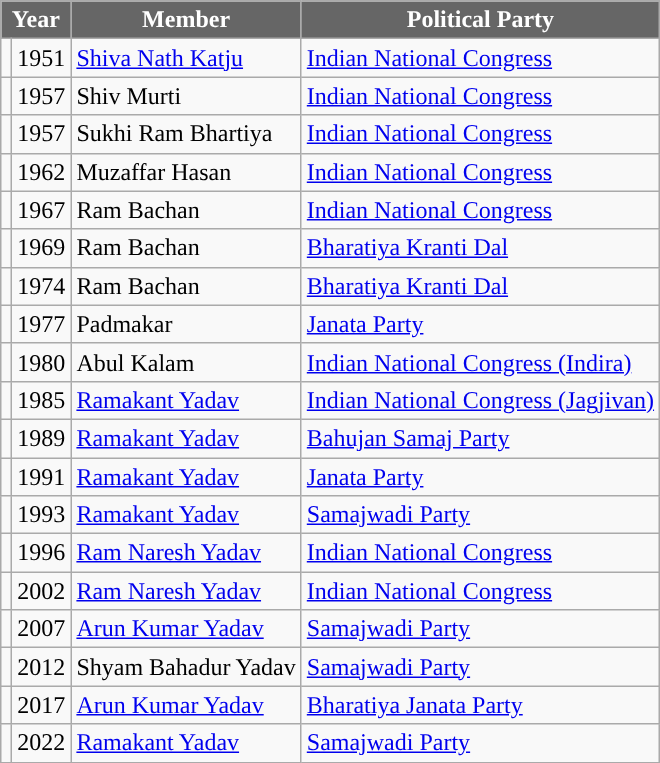<table class="wikitable">
<tr>
<th style="background:#666; color:white;" colspan="2">Year</th>
<th style="background:#666; color:white;">Member</th>
<th style="background:#666; color:white;">Political Party</th>
</tr>
<tr>
<td style="background-color: "></td>
<td>1951</td>
<td><a href='#'>Shiva Nath Katju</a></td>
<td><a href='#'>Indian National Congress</a></td>
</tr>
<tr>
<td style="background-color: "></td>
<td>1957</td>
<td>Shiv Murti</td>
<td><a href='#'>Indian National Congress</a></td>
</tr>
<tr>
<td style="background-color: "></td>
<td>1957</td>
<td>Sukhi Ram Bhartiya</td>
<td><a href='#'>Indian National Congress</a></td>
</tr>
<tr>
<td style="background-color: "></td>
<td>1962</td>
<td>Muzaffar Hasan</td>
<td><a href='#'>Indian National Congress</a></td>
</tr>
<tr>
<td style="background-color: "></td>
<td>1967</td>
<td>Ram Bachan</td>
<td><a href='#'>Indian National Congress</a></td>
</tr>
<tr>
<td style="background-color: "></td>
<td>1969</td>
<td>Ram Bachan</td>
<td><a href='#'>Bharatiya Kranti Dal</a></td>
</tr>
<tr>
<td style="background-color: "></td>
<td>1974</td>
<td>Ram Bachan</td>
<td><a href='#'>Bharatiya Kranti Dal</a></td>
</tr>
<tr>
<td style="background-color: "></td>
<td>1977</td>
<td>Padmakar</td>
<td><a href='#'>Janata Party</a></td>
</tr>
<tr>
<td style="background-color: "></td>
<td>1980</td>
<td>Abul Kalam</td>
<td><a href='#'>Indian National Congress (Indira)</a></td>
</tr>
<tr>
<td style="background-color: "></td>
<td>1985</td>
<td><a href='#'>Ramakant Yadav</a></td>
<td><a href='#'>Indian National Congress (Jagjivan)</a></td>
</tr>
<tr>
<td style="background-color: "></td>
<td>1989</td>
<td><a href='#'>Ramakant Yadav</a></td>
<td><a href='#'>Bahujan Samaj Party</a></td>
</tr>
<tr>
<td style="background-color: "></td>
<td>1991</td>
<td><a href='#'>Ramakant Yadav</a></td>
<td><a href='#'>Janata Party</a></td>
</tr>
<tr>
<td style="background-color: "></td>
<td>1993</td>
<td><a href='#'>Ramakant Yadav</a></td>
<td><a href='#'>Samajwadi Party</a></td>
</tr>
<tr>
<td style="background-color: "></td>
<td>1996</td>
<td><a href='#'>Ram Naresh Yadav</a></td>
<td><a href='#'>Indian National Congress</a></td>
</tr>
<tr>
<td style="background-color: "></td>
<td>2002</td>
<td><a href='#'>Ram Naresh Yadav</a></td>
<td><a href='#'>Indian National Congress</a></td>
</tr>
<tr>
<td style="background-color: "></td>
<td>2007</td>
<td><a href='#'>Arun Kumar Yadav</a></td>
<td><a href='#'>Samajwadi Party</a></td>
</tr>
<tr>
<td style="background-color: "></td>
<td>2012</td>
<td>Shyam Bahadur Yadav</td>
<td><a href='#'>Samajwadi Party</a></td>
</tr>
<tr>
<td style="background-color: "></td>
<td>2017</td>
<td><a href='#'>Arun Kumar Yadav</a></td>
<td><a href='#'>Bharatiya Janata Party</a></td>
</tr>
<tr>
<td style="background-color: "></td>
<td>2022</td>
<td><a href='#'>Ramakant Yadav</a></td>
<td><a href='#'>Samajwadi Party</a></td>
</tr>
</table>
